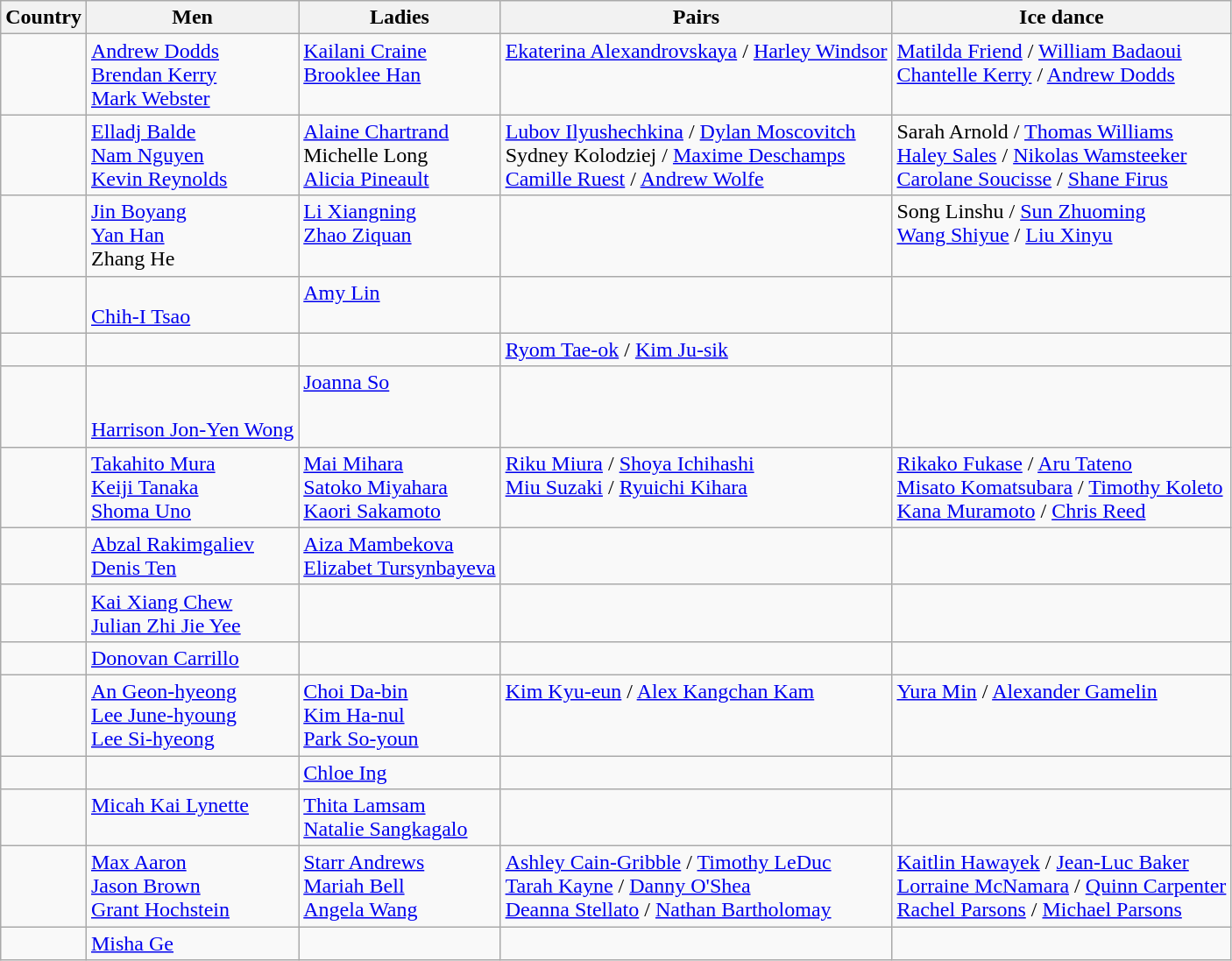<table class="wikitable">
<tr>
<th>Country</th>
<th>Men</th>
<th>Ladies</th>
<th>Pairs</th>
<th>Ice dance</th>
</tr>
<tr valign="top">
<td></td>
<td><a href='#'>Andrew Dodds</a> <br><a href='#'>Brendan Kerry</a> <br><a href='#'>Mark Webster</a></td>
<td><a href='#'>Kailani Craine</a> <br><a href='#'>Brooklee Han</a></td>
<td><a href='#'>Ekaterina Alexandrovskaya</a> / <a href='#'>Harley Windsor</a></td>
<td><a href='#'>Matilda Friend</a> / <a href='#'>William Badaoui</a> <br><a href='#'>Chantelle Kerry</a> / <a href='#'>Andrew Dodds</a></td>
</tr>
<tr valign="top">
<td></td>
<td><a href='#'>Elladj Balde</a> <br><a href='#'>Nam Nguyen</a> <br><a href='#'>Kevin Reynolds</a></td>
<td><a href='#'>Alaine Chartrand</a> <br>Michelle Long <br><a href='#'>Alicia Pineault</a></td>
<td><a href='#'>Lubov Ilyushechkina</a> / <a href='#'>Dylan Moscovitch</a> <br>Sydney Kolodziej / <a href='#'>Maxime Deschamps</a> <br><a href='#'>Camille Ruest</a> / <a href='#'>Andrew Wolfe</a></td>
<td>Sarah Arnold / <a href='#'>Thomas Williams</a> <br><a href='#'>Haley Sales</a> / <a href='#'>Nikolas Wamsteeker</a> <br><a href='#'>Carolane Soucisse</a> / <a href='#'>Shane Firus</a></td>
</tr>
<tr valign="top">
<td></td>
<td><a href='#'>Jin Boyang</a> <br><a href='#'>Yan Han</a> <br>Zhang He</td>
<td><a href='#'>Li Xiangning</a> <br><a href='#'>Zhao Ziquan</a></td>
<td></td>
<td>Song Linshu / <a href='#'>Sun Zhuoming</a> <br><a href='#'>Wang Shiyue</a> / <a href='#'>Liu Xinyu</a></td>
</tr>
<tr valign="top">
<td></td>
<td> <br><a href='#'>Chih-I Tsao</a></td>
<td><a href='#'>Amy Lin</a></td>
<td></td>
<td></td>
</tr>
<tr valign="top">
<td></td>
<td></td>
<td></td>
<td><a href='#'>Ryom Tae-ok</a> / <a href='#'>Kim Ju-sik</a></td>
<td></td>
</tr>
<tr valign="top">
<td></td>
<td> <br> <br><a href='#'>Harrison Jon-Yen Wong</a></td>
<td><a href='#'>Joanna So</a></td>
<td></td>
<td></td>
</tr>
<tr valign="top">
<td></td>
<td><a href='#'>Takahito Mura</a> <br><a href='#'>Keiji Tanaka</a> <br><a href='#'>Shoma Uno</a></td>
<td><a href='#'>Mai Mihara</a> <br><a href='#'>Satoko Miyahara</a> <br><a href='#'>Kaori Sakamoto</a></td>
<td><a href='#'>Riku Miura</a> / <a href='#'>Shoya Ichihashi</a> <br><a href='#'>Miu Suzaki</a> / <a href='#'>Ryuichi Kihara</a></td>
<td><a href='#'>Rikako Fukase</a> / <a href='#'>Aru Tateno</a> <br><a href='#'>Misato Komatsubara</a> / <a href='#'>Timothy Koleto</a> <br><a href='#'>Kana Muramoto</a> / <a href='#'>Chris Reed</a></td>
</tr>
<tr valign="top">
<td></td>
<td><a href='#'>Abzal Rakimgaliev</a> <br><a href='#'>Denis Ten</a></td>
<td><a href='#'>Aiza Mambekova</a> <br><a href='#'>Elizabet Tursynbayeva</a></td>
<td></td>
<td></td>
</tr>
<tr valign="top">
<td></td>
<td><a href='#'>Kai Xiang Chew</a> <br><a href='#'>Julian Zhi Jie Yee</a></td>
<td></td>
<td></td>
<td></td>
</tr>
<tr valign="top">
<td></td>
<td><a href='#'>Donovan Carrillo</a></td>
<td></td>
<td></td>
<td></td>
</tr>
<tr valign="top">
<td></td>
<td><a href='#'>An Geon-hyeong</a> <br><a href='#'>Lee June-hyoung</a> <br><a href='#'>Lee Si-hyeong</a></td>
<td><a href='#'>Choi Da-bin</a> <br><a href='#'>Kim Ha-nul</a> <br><a href='#'>Park So-youn</a></td>
<td><a href='#'>Kim Kyu-eun</a> / <a href='#'>Alex Kangchan Kam</a></td>
<td><a href='#'>Yura Min</a> / <a href='#'>Alexander Gamelin</a></td>
</tr>
<tr valign="top">
<td></td>
<td></td>
<td><a href='#'>Chloe Ing</a></td>
<td></td>
<td></td>
</tr>
<tr valign="top">
<td></td>
<td><a href='#'>Micah Kai Lynette</a></td>
<td><a href='#'>Thita Lamsam</a> <br><a href='#'>Natalie Sangkagalo</a></td>
<td></td>
<td></td>
</tr>
<tr valign="top">
<td></td>
<td><a href='#'>Max Aaron</a> <br> <a href='#'>Jason Brown</a> <br><a href='#'>Grant Hochstein</a></td>
<td><a href='#'>Starr Andrews</a> <br><a href='#'>Mariah Bell</a> <br> <a href='#'>Angela Wang</a></td>
<td><a href='#'>Ashley Cain-Gribble</a> / <a href='#'>Timothy LeDuc</a> <br> <a href='#'>Tarah Kayne</a> / <a href='#'>Danny O'Shea</a> <br><a href='#'>Deanna Stellato</a> / <a href='#'>Nathan Bartholomay</a></td>
<td><a href='#'>Kaitlin Hawayek</a> / <a href='#'>Jean-Luc Baker</a> <br> <a href='#'>Lorraine McNamara</a> / <a href='#'>Quinn Carpenter</a> <br><a href='#'>Rachel Parsons</a> / <a href='#'>Michael Parsons</a></td>
</tr>
<tr valign="top">
<td></td>
<td><a href='#'>Misha Ge</a></td>
<td></td>
<td></td>
<td></td>
</tr>
</table>
